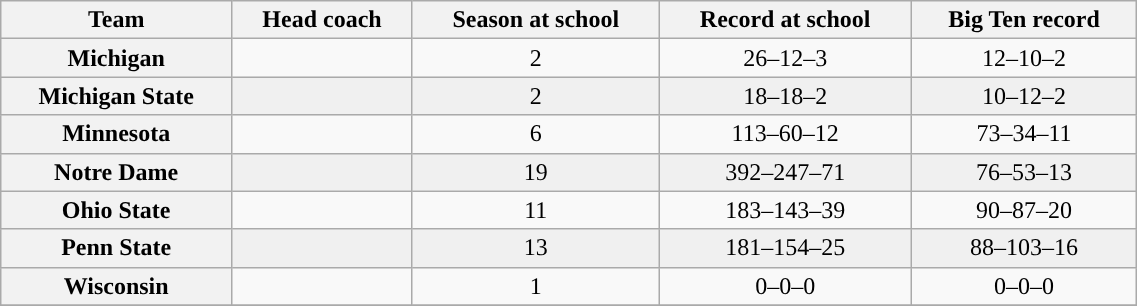<table class="wikitable sortable" style="text-align: center; "width=60%">
<tr>
<th>Team</th>
<th>Head coach</th>
<th>Season at school</th>
<th>Record at school</th>
<th>Big Ten record</th>
</tr>
<tr>
<th>Michigan</th>
<td></td>
<td>2</td>
<td>26–12–3</td>
<td>12–10–2</td>
</tr>
<tr bgcolor=f0f0f0>
<th>Michigan State</th>
<td></td>
<td>2</td>
<td>18–18–2</td>
<td>10–12–2</td>
</tr>
<tr>
<th>Minnesota</th>
<td></td>
<td>6</td>
<td>113–60–12</td>
<td>73–34–11</td>
</tr>
<tr bgcolor=f0f0f0>
<th>Notre Dame</th>
<td></td>
<td>19</td>
<td>392–247–71</td>
<td>76–53–13</td>
</tr>
<tr>
<th>Ohio State</th>
<td></td>
<td>11</td>
<td>183–143–39</td>
<td>90–87–20</td>
</tr>
<tr bgcolor=f0f0f0>
<th>Penn State</th>
<td></td>
<td>13</td>
<td>181–154–25</td>
<td>88–103–16</td>
</tr>
<tr>
<th>Wisconsin</th>
<td></td>
<td>1</td>
<td>0–0–0</td>
<td>0–0–0</td>
</tr>
<tr>
</tr>
</table>
